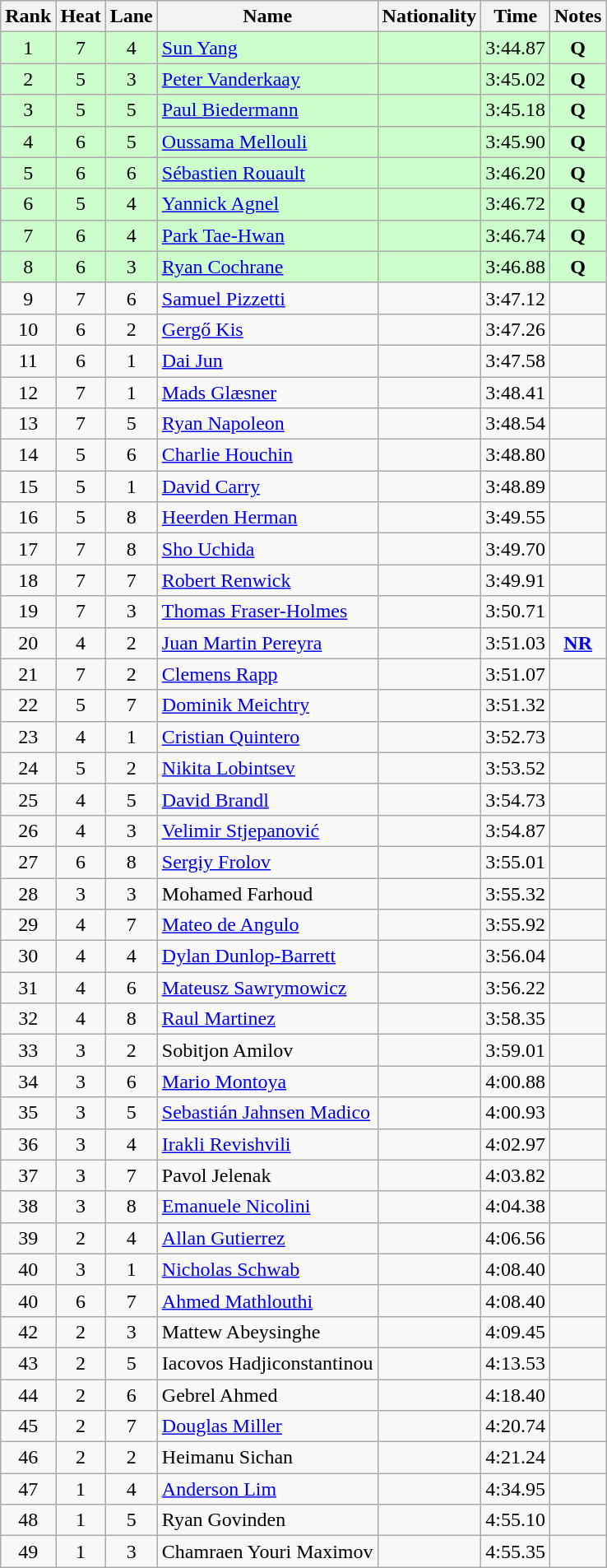<table class="wikitable sortable" style="text-align:center">
<tr>
<th>Rank</th>
<th>Heat</th>
<th>Lane</th>
<th>Name</th>
<th>Nationality</th>
<th>Time</th>
<th>Notes</th>
</tr>
<tr bgcolor=ccffcc>
<td>1</td>
<td>7</td>
<td>4</td>
<td align=left><a href='#'>Sun Yang</a></td>
<td align=left></td>
<td>3:44.87</td>
<td><strong>Q</strong></td>
</tr>
<tr bgcolor=ccffcc>
<td>2</td>
<td>5</td>
<td>3</td>
<td align=left><a href='#'>Peter Vanderkaay</a></td>
<td align=left></td>
<td>3:45.02</td>
<td><strong>Q</strong></td>
</tr>
<tr bgcolor=ccffcc>
<td>3</td>
<td>5</td>
<td>5</td>
<td align=left><a href='#'>Paul Biedermann</a></td>
<td align=left></td>
<td>3:45.18</td>
<td><strong>Q</strong></td>
</tr>
<tr bgcolor=ccffcc>
<td>4</td>
<td>6</td>
<td>5</td>
<td align=left><a href='#'>Oussama Mellouli</a></td>
<td align=left></td>
<td>3:45.90</td>
<td><strong>Q</strong></td>
</tr>
<tr bgcolor=ccffcc>
<td>5</td>
<td>6</td>
<td>6</td>
<td align=left><a href='#'>Sébastien Rouault</a></td>
<td align=left></td>
<td>3:46.20</td>
<td><strong>Q</strong></td>
</tr>
<tr bgcolor=ccffcc>
<td>6</td>
<td>5</td>
<td>4</td>
<td align=left><a href='#'>Yannick Agnel</a></td>
<td align=left></td>
<td>3:46.72</td>
<td><strong>Q</strong></td>
</tr>
<tr bgcolor=ccffcc>
<td>7</td>
<td>6</td>
<td>4</td>
<td align=left><a href='#'>Park Tae-Hwan</a></td>
<td align=left></td>
<td>3:46.74</td>
<td><strong>Q</strong></td>
</tr>
<tr bgcolor=ccffcc>
<td>8</td>
<td>6</td>
<td>3</td>
<td align=left><a href='#'>Ryan Cochrane</a></td>
<td align=left></td>
<td>3:46.88</td>
<td><strong>Q</strong></td>
</tr>
<tr>
<td>9</td>
<td>7</td>
<td>6</td>
<td align=left><a href='#'>Samuel Pizzetti</a></td>
<td align=left></td>
<td>3:47.12</td>
<td></td>
</tr>
<tr>
<td>10</td>
<td>6</td>
<td>2</td>
<td align=left><a href='#'>Gergő Kis</a></td>
<td align=left></td>
<td>3:47.26</td>
<td></td>
</tr>
<tr>
<td>11</td>
<td>6</td>
<td>1</td>
<td align=left><a href='#'>Dai Jun</a></td>
<td align=left></td>
<td>3:47.58</td>
<td></td>
</tr>
<tr>
<td>12</td>
<td>7</td>
<td>1</td>
<td align=left><a href='#'>Mads Glæsner</a></td>
<td align=left></td>
<td>3:48.41</td>
<td></td>
</tr>
<tr>
<td>13</td>
<td>7</td>
<td>5</td>
<td align=left><a href='#'>Ryan Napoleon</a></td>
<td align=left></td>
<td>3:48.54</td>
<td></td>
</tr>
<tr>
<td>14</td>
<td>5</td>
<td>6</td>
<td align=left><a href='#'>Charlie Houchin</a></td>
<td align=left></td>
<td>3:48.80</td>
<td></td>
</tr>
<tr>
<td>15</td>
<td>5</td>
<td>1</td>
<td align=left><a href='#'>David Carry</a></td>
<td align=left></td>
<td>3:48.89</td>
<td></td>
</tr>
<tr>
<td>16</td>
<td>5</td>
<td>8</td>
<td align=left><a href='#'>Heerden Herman</a></td>
<td align=left></td>
<td>3:49.55</td>
<td></td>
</tr>
<tr>
<td>17</td>
<td>7</td>
<td>8</td>
<td align=left><a href='#'>Sho Uchida</a></td>
<td align=left></td>
<td>3:49.70</td>
<td></td>
</tr>
<tr>
<td>18</td>
<td>7</td>
<td>7</td>
<td align=left><a href='#'>Robert Renwick</a></td>
<td align=left></td>
<td>3:49.91</td>
<td></td>
</tr>
<tr>
<td>19</td>
<td>7</td>
<td>3</td>
<td align=left><a href='#'>Thomas Fraser-Holmes</a></td>
<td align=left></td>
<td>3:50.71</td>
<td></td>
</tr>
<tr>
<td>20</td>
<td>4</td>
<td>2</td>
<td align=left><a href='#'>Juan Martin Pereyra</a></td>
<td align=left></td>
<td>3:51.03</td>
<td><strong><a href='#'>NR</a></strong></td>
</tr>
<tr>
<td>21</td>
<td>7</td>
<td>2</td>
<td align=left><a href='#'>Clemens Rapp</a></td>
<td align=left></td>
<td>3:51.07</td>
<td></td>
</tr>
<tr>
<td>22</td>
<td>5</td>
<td>7</td>
<td align=left><a href='#'>Dominik Meichtry</a></td>
<td align=left></td>
<td>3:51.32</td>
<td></td>
</tr>
<tr>
<td>23</td>
<td>4</td>
<td>1</td>
<td align=left><a href='#'>Cristian Quintero</a></td>
<td align=left></td>
<td>3:52.73</td>
<td></td>
</tr>
<tr>
<td>24</td>
<td>5</td>
<td>2</td>
<td align=left><a href='#'>Nikita Lobintsev</a></td>
<td align=left></td>
<td>3:53.52</td>
<td></td>
</tr>
<tr>
<td>25</td>
<td>4</td>
<td>5</td>
<td align=left><a href='#'>David Brandl</a></td>
<td align=left></td>
<td>3:54.73</td>
<td></td>
</tr>
<tr>
<td>26</td>
<td>4</td>
<td>3</td>
<td align=left><a href='#'>Velimir Stjepanović</a></td>
<td align=left></td>
<td>3:54.87</td>
<td></td>
</tr>
<tr>
<td>27</td>
<td>6</td>
<td>8</td>
<td align=left><a href='#'>Sergiy Frolov</a></td>
<td align=left></td>
<td>3:55.01</td>
<td></td>
</tr>
<tr>
<td>28</td>
<td>3</td>
<td>3</td>
<td align=left>Mohamed Farhoud</td>
<td align=left></td>
<td>3:55.32</td>
<td></td>
</tr>
<tr>
<td>29</td>
<td>4</td>
<td>7</td>
<td align=left><a href='#'>Mateo de Angulo</a></td>
<td align=left></td>
<td>3:55.92</td>
<td></td>
</tr>
<tr>
<td>30</td>
<td>4</td>
<td>4</td>
<td align=left><a href='#'>Dylan Dunlop-Barrett</a></td>
<td align=left></td>
<td>3:56.04</td>
<td></td>
</tr>
<tr>
<td>31</td>
<td>4</td>
<td>6</td>
<td align=left><a href='#'>Mateusz Sawrymowicz</a></td>
<td align=left></td>
<td>3:56.22</td>
<td></td>
</tr>
<tr>
<td>32</td>
<td>4</td>
<td>8</td>
<td align=left><a href='#'>Raul Martinez</a></td>
<td align=left></td>
<td>3:58.35</td>
<td></td>
</tr>
<tr>
<td>33</td>
<td>3</td>
<td>2</td>
<td align=left>Sobitjon Amilov</td>
<td align=left></td>
<td>3:59.01</td>
<td></td>
</tr>
<tr>
<td>34</td>
<td>3</td>
<td>6</td>
<td align=left><a href='#'>Mario Montoya</a></td>
<td align=left></td>
<td>4:00.88</td>
<td></td>
</tr>
<tr>
<td>35</td>
<td>3</td>
<td>5</td>
<td align=left><a href='#'>Sebastián Jahnsen Madico</a></td>
<td align=left></td>
<td>4:00.93</td>
<td></td>
</tr>
<tr>
<td>36</td>
<td>3</td>
<td>4</td>
<td align=left><a href='#'>Irakli Revishvili</a></td>
<td align=left></td>
<td>4:02.97</td>
<td></td>
</tr>
<tr>
<td>37</td>
<td>3</td>
<td>7</td>
<td align=left>Pavol Jelenak</td>
<td align=left></td>
<td>4:03.82</td>
<td></td>
</tr>
<tr>
<td>38</td>
<td>3</td>
<td>8</td>
<td align=left><a href='#'>Emanuele Nicolini</a></td>
<td align=left></td>
<td>4:04.38</td>
<td></td>
</tr>
<tr>
<td>39</td>
<td>2</td>
<td>4</td>
<td align=left><a href='#'>Allan Gutierrez</a></td>
<td align=left></td>
<td>4:06.56</td>
<td></td>
</tr>
<tr>
<td>40</td>
<td>3</td>
<td>1</td>
<td align=left><a href='#'>Nicholas Schwab</a></td>
<td align=left></td>
<td>4:08.40</td>
<td></td>
</tr>
<tr>
<td>40</td>
<td>6</td>
<td>7</td>
<td align=left><a href='#'>Ahmed Mathlouthi</a></td>
<td align=left></td>
<td>4:08.40</td>
<td></td>
</tr>
<tr>
<td>42</td>
<td>2</td>
<td>3</td>
<td align=left>Mattew Abeysinghe</td>
<td align=left></td>
<td>4:09.45</td>
<td></td>
</tr>
<tr>
<td>43</td>
<td>2</td>
<td>5</td>
<td align=left>Iacovos Hadjiconstantinou</td>
<td align=left></td>
<td>4:13.53</td>
<td></td>
</tr>
<tr>
<td>44</td>
<td>2</td>
<td>6</td>
<td align=left>Gebrel Ahmed</td>
<td align=left></td>
<td>4:18.40</td>
<td></td>
</tr>
<tr>
<td>45</td>
<td>2</td>
<td>7</td>
<td align=left><a href='#'>Douglas Miller</a></td>
<td align=left></td>
<td>4:20.74</td>
<td></td>
</tr>
<tr>
<td>46</td>
<td>2</td>
<td>2</td>
<td align=left>Heimanu Sichan</td>
<td align=left></td>
<td>4:21.24</td>
<td></td>
</tr>
<tr>
<td>47</td>
<td>1</td>
<td>4</td>
<td align=left><a href='#'>Anderson Lim</a></td>
<td align=left></td>
<td>4:34.95</td>
<td></td>
</tr>
<tr>
<td>48</td>
<td>1</td>
<td>5</td>
<td align=left>Ryan Govinden</td>
<td align=left></td>
<td>4:55.10</td>
<td></td>
</tr>
<tr>
<td>49</td>
<td>1</td>
<td>3</td>
<td align=left>Chamraen Youri Maximov</td>
<td align=left></td>
<td>4:55.35</td>
<td></td>
</tr>
</table>
